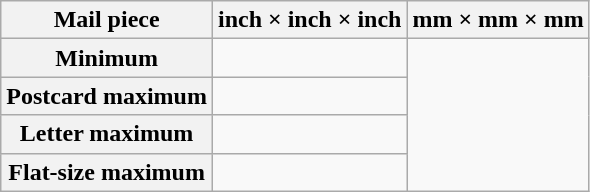<table class="wikitable">
<tr>
<th>Mail piece</th>
<th>inch × inch × inch</th>
<th>mm × mm × mm</th>
</tr>
<tr>
<th title="The minimal thickness is just 0.007-inch if the shorter side does not exceed 4.25 inches and the longer side does not exceed 6 inches.">Minimum</th>
<td></td>
</tr>
<tr>
<th>Postcard maximum</th>
<td></td>
</tr>
<tr>
<th>Letter maximum</th>
<td></td>
</tr>
<tr>
<th>Flat-size maximum</th>
<td></td>
</tr>
</table>
